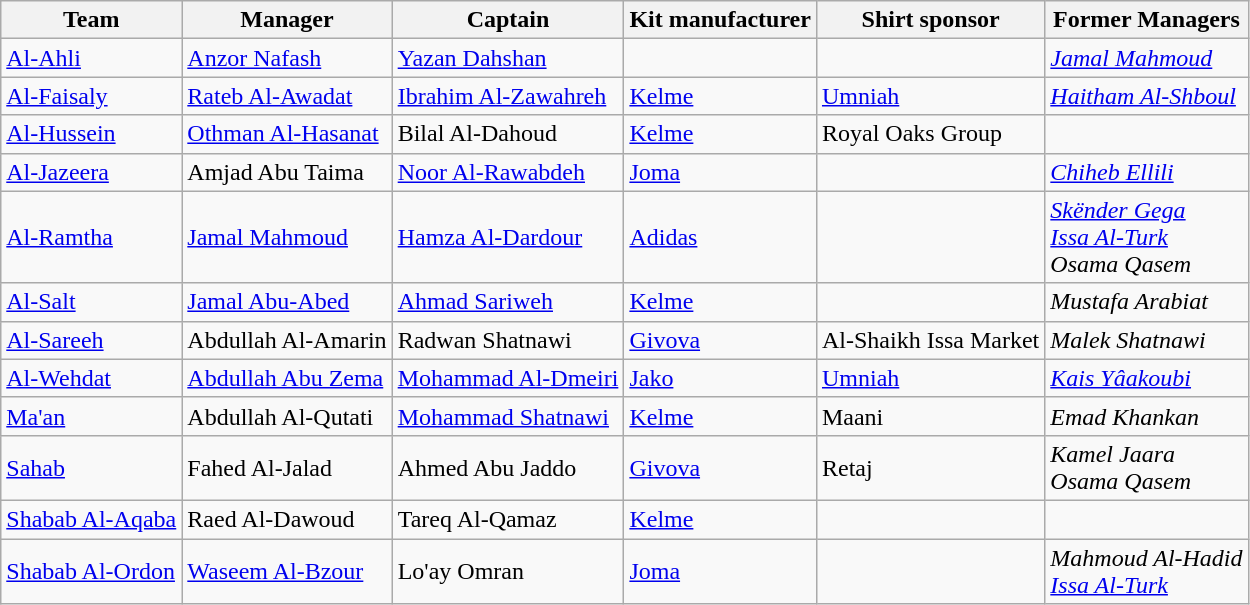<table class="wikitable sortable" style="text-align: left; font-size:100%">
<tr>
<th>Team</th>
<th>Manager</th>
<th>Captain</th>
<th>Kit manufacturer</th>
<th>Shirt sponsor</th>
<th>Former Managers</th>
</tr>
<tr>
<td><a href='#'>Al-Ahli</a></td>
<td> <a href='#'>Anzor Nafash</a></td>
<td> <a href='#'>Yazan Dahshan</a></td>
<td></td>
<td></td>
<td> <em><a href='#'>Jamal Mahmoud</a></em></td>
</tr>
<tr>
<td><a href='#'>Al-Faisaly</a></td>
<td> <a href='#'>Rateb Al-Awadat</a></td>
<td> <a href='#'>Ibrahim Al-Zawahreh</a></td>
<td><a href='#'>Kelme</a></td>
<td><a href='#'>Umniah</a></td>
<td> <em><a href='#'>Haitham Al-Shboul</a></em></td>
</tr>
<tr>
<td><a href='#'>Al-Hussein</a></td>
<td> <a href='#'>Othman Al-Hasanat</a></td>
<td> Bilal Al-Dahoud</td>
<td><a href='#'>Kelme</a></td>
<td>Royal Oaks Group</td>
</tr>
<tr>
<td><a href='#'>Al-Jazeera</a></td>
<td> Amjad Abu Taima</td>
<td> <a href='#'>Noor Al-Rawabdeh</a></td>
<td><a href='#'>Joma</a></td>
<td></td>
<td> <em><a href='#'>Chiheb Ellili</a></em></td>
</tr>
<tr>
<td><a href='#'>Al-Ramtha</a></td>
<td> <a href='#'>Jamal Mahmoud</a></td>
<td> <a href='#'>Hamza Al-Dardour</a></td>
<td><a href='#'>Adidas</a></td>
<td></td>
<td> <em><a href='#'>Skënder Gega</a></em>  <br>  <em><a href='#'>Issa Al-Turk</a></em> <br>  <em>Osama Qasem</em></td>
</tr>
<tr>
<td><a href='#'>Al-Salt</a></td>
<td> <a href='#'>Jamal Abu-Abed</a></td>
<td> <a href='#'>Ahmad Sariweh</a></td>
<td><a href='#'>Kelme</a></td>
<td></td>
<td> <em>Mustafa Arabiat</em></td>
</tr>
<tr>
<td><a href='#'>Al-Sareeh</a></td>
<td> Abdullah Al-Amarin</td>
<td> Radwan Shatnawi</td>
<td><a href='#'>Givova</a></td>
<td>Al-Shaikh Issa Market</td>
<td> <em>Malek Shatnawi</em></td>
</tr>
<tr>
<td><a href='#'>Al-Wehdat</a></td>
<td> <a href='#'>Abdullah Abu Zema</a></td>
<td> <a href='#'>Mohammad Al-Dmeiri</a></td>
<td><a href='#'>Jako</a></td>
<td><a href='#'>Umniah</a></td>
<td> <em><a href='#'>Kais Yâakoubi</a></em></td>
</tr>
<tr>
<td><a href='#'>Ma'an</a></td>
<td> Abdullah Al-Qutati</td>
<td> <a href='#'>Mohammad Shatnawi</a></td>
<td><a href='#'>Kelme</a></td>
<td>Maani</td>
<td> <em>Emad Khankan</em></td>
</tr>
<tr>
<td><a href='#'>Sahab</a></td>
<td> Fahed Al-Jalad</td>
<td> Ahmed Abu Jaddo</td>
<td><a href='#'>Givova</a></td>
<td>Retaj</td>
<td> <em>Kamel Jaara</em>  <br>  <em>Osama Qasem</em></td>
</tr>
<tr>
<td><a href='#'>Shabab Al-Aqaba</a></td>
<td> Raed Al-Dawoud</td>
<td> Tareq Al-Qamaz</td>
<td><a href='#'>Kelme</a></td>
<td></td>
</tr>
<tr>
<td><a href='#'>Shabab Al-Ordon</a></td>
<td> <a href='#'>Waseem Al-Bzour</a></td>
<td> Lo'ay Omran</td>
<td><a href='#'>Joma</a></td>
<td></td>
<td> <em>Mahmoud Al-Hadid</em> <br>  <em><a href='#'>Issa Al-Turk</a></em></td>
</tr>
</table>
